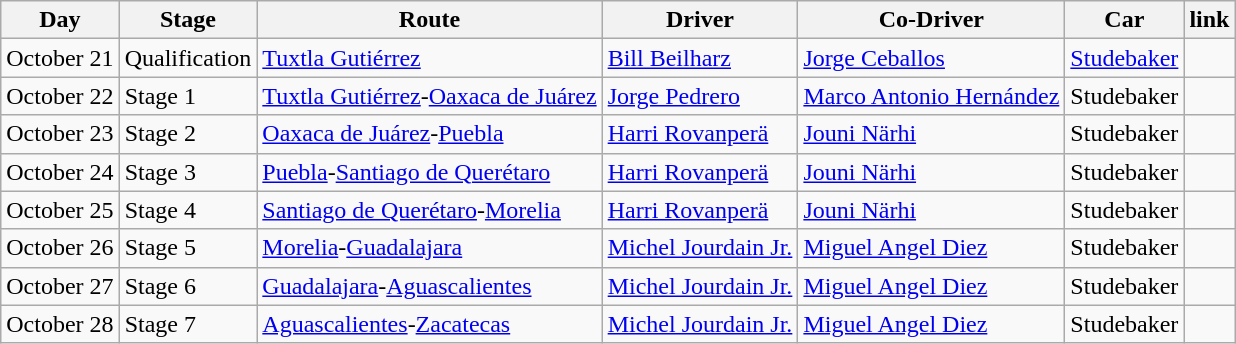<table class="wikitable">
<tr>
<th>Day</th>
<th>Stage</th>
<th>Route</th>
<th>Driver</th>
<th>Co-Driver</th>
<th>Car</th>
<th>link</th>
</tr>
<tr>
<td>October 21</td>
<td>Qualification</td>
<td><a href='#'>Tuxtla Gutiérrez</a></td>
<td> <a href='#'>Bill Beilharz</a></td>
<td> <a href='#'>Jorge Ceballos</a></td>
<td><a href='#'>Studebaker</a></td>
<td></td>
</tr>
<tr>
<td>October 22</td>
<td>Stage 1</td>
<td><a href='#'>Tuxtla Gutiérrez</a>-<a href='#'>Oaxaca de Juárez</a></td>
<td> <a href='#'>Jorge Pedrero</a></td>
<td> <a href='#'>Marco Antonio Hernández</a></td>
<td>Studebaker</td>
<td></td>
</tr>
<tr>
<td>October 23</td>
<td>Stage 2</td>
<td><a href='#'>Oaxaca de Juárez</a>-<a href='#'>Puebla</a></td>
<td> <a href='#'>Harri Rovanperä</a></td>
<td> <a href='#'>Jouni Närhi</a></td>
<td>Studebaker</td>
<td></td>
</tr>
<tr>
<td>October 24</td>
<td>Stage 3</td>
<td><a href='#'>Puebla</a>-<a href='#'>Santiago de Querétaro</a></td>
<td> <a href='#'>Harri Rovanperä</a></td>
<td> <a href='#'>Jouni Närhi</a></td>
<td>Studebaker</td>
<td></td>
</tr>
<tr>
<td>October 25</td>
<td>Stage 4</td>
<td><a href='#'>Santiago de Querétaro</a>-<a href='#'>Morelia</a></td>
<td> <a href='#'>Harri Rovanperä</a></td>
<td> <a href='#'>Jouni Närhi</a></td>
<td>Studebaker</td>
<td></td>
</tr>
<tr>
<td>October 26</td>
<td>Stage 5</td>
<td><a href='#'>Morelia</a>-<a href='#'>Guadalajara</a></td>
<td> <a href='#'>Michel Jourdain Jr.</a></td>
<td> <a href='#'>Miguel Angel Diez</a></td>
<td>Studebaker</td>
<td></td>
</tr>
<tr>
<td>October 27</td>
<td>Stage 6</td>
<td><a href='#'>Guadalajara</a>-<a href='#'>Aguascalientes</a></td>
<td> <a href='#'>Michel Jourdain Jr.</a></td>
<td> <a href='#'>Miguel Angel Diez</a></td>
<td>Studebaker</td>
<td></td>
</tr>
<tr>
<td>October 28</td>
<td>Stage 7</td>
<td><a href='#'>Aguascalientes</a>-<a href='#'>Zacatecas</a></td>
<td> <a href='#'>Michel Jourdain Jr.</a></td>
<td> <a href='#'>Miguel Angel Diez</a></td>
<td>Studebaker</td>
<td></td>
</tr>
</table>
